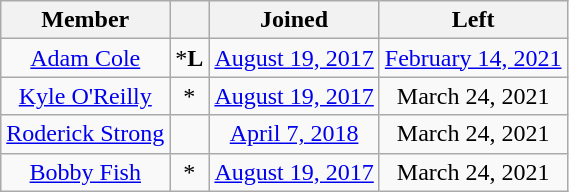<table class="wikitable sortable" style="text-align:center;">
<tr>
<th>Member</th>
<th></th>
<th>Joined</th>
<th>Left</th>
</tr>
<tr>
<td><a href='#'>Adam Cole</a></td>
<td>*<strong>L</strong></td>
<td><a href='#'>August 19, 2017</a></td>
<td><a href='#'>February 14, 2021</a></td>
</tr>
<tr>
<td><a href='#'>Kyle O'Reilly</a></td>
<td>*</td>
<td><a href='#'>August 19, 2017</a></td>
<td>March 24, 2021</td>
</tr>
<tr>
<td><a href='#'>Roderick Strong</a></td>
<td></td>
<td><a href='#'>April 7, 2018</a></td>
<td>March 24, 2021</td>
</tr>
<tr>
<td><a href='#'>Bobby Fish</a></td>
<td>*</td>
<td><a href='#'>August 19, 2017</a></td>
<td>March 24, 2021</td>
</tr>
</table>
